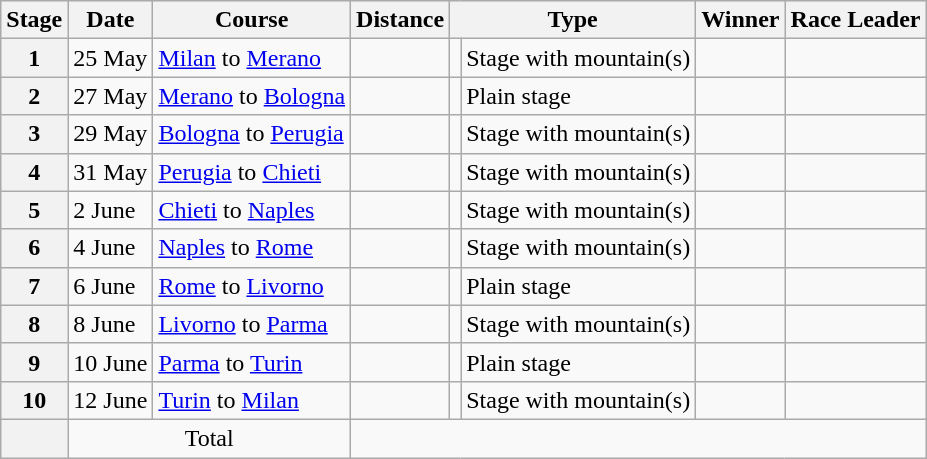<table class="wikitable">
<tr style="background:#efefef;">
<th>Stage</th>
<th>Date</th>
<th>Course</th>
<th>Distance</th>
<th colspan="2">Type</th>
<th>Winner</th>
<th>Race Leader</th>
</tr>
<tr>
<th style="text-align:center">1</th>
<td>25 May</td>
<td><a href='#'>Milan</a> to <a href='#'>Merano</a></td>
<td style="text-align:center"></td>
<td style="text-align:center;"></td>
<td>Stage with mountain(s)</td>
<td></td>
<td></td>
</tr>
<tr>
<th style="text-align:center">2</th>
<td>27 May</td>
<td><a href='#'>Merano</a> to <a href='#'>Bologna</a></td>
<td style="text-align:center"></td>
<td style="text-align:center;"></td>
<td>Plain stage</td>
<td></td>
<td></td>
</tr>
<tr>
<th style="text-align:center">3</th>
<td>29 May</td>
<td><a href='#'>Bologna</a> to <a href='#'>Perugia</a></td>
<td style="text-align:center"></td>
<td style="text-align:center;"></td>
<td>Stage with mountain(s)</td>
<td></td>
<td></td>
</tr>
<tr>
<th style="text-align:center">4</th>
<td>31 May</td>
<td><a href='#'>Perugia</a> to <a href='#'>Chieti</a></td>
<td style="text-align:center"></td>
<td style="text-align:center;"></td>
<td>Stage with mountain(s)</td>
<td></td>
<td></td>
</tr>
<tr>
<th style="text-align:center">5</th>
<td>2 June</td>
<td><a href='#'>Chieti</a> to <a href='#'>Naples</a></td>
<td style="text-align:center"></td>
<td style="text-align:center;"></td>
<td>Stage with mountain(s)</td>
<td></td>
<td></td>
</tr>
<tr>
<th style="text-align:center">6</th>
<td>4 June</td>
<td><a href='#'>Naples</a> to <a href='#'>Rome</a></td>
<td style="text-align:center"></td>
<td style="text-align:center;"></td>
<td>Stage with mountain(s)</td>
<td></td>
<td></td>
</tr>
<tr>
<th style="text-align:center">7</th>
<td>6 June</td>
<td><a href='#'>Rome</a> to <a href='#'>Livorno</a></td>
<td style="text-align:center"></td>
<td style="text-align:center;"></td>
<td>Plain stage</td>
<td></td>
<td></td>
</tr>
<tr>
<th style="text-align:center">8</th>
<td>8 June</td>
<td><a href='#'>Livorno</a> to <a href='#'>Parma</a></td>
<td style="text-align:center"></td>
<td style="text-align:center;"></td>
<td>Stage with mountain(s)</td>
<td></td>
<td></td>
</tr>
<tr>
<th style="text-align:center">9</th>
<td>10 June</td>
<td><a href='#'>Parma</a> to <a href='#'>Turin</a></td>
<td style="text-align:center"></td>
<td style="text-align:center;"></td>
<td>Plain stage</td>
<td></td>
<td></td>
</tr>
<tr>
<th style="text-align:center">10</th>
<td>12 June</td>
<td><a href='#'>Turin</a> to <a href='#'>Milan</a></td>
<td style="text-align:center"></td>
<td style="text-align:center;"></td>
<td>Stage with mountain(s)</td>
<td></td>
<td></td>
</tr>
<tr>
<th></th>
<td colspan="2" style="text-align:center;">Total</td>
<td colspan="5" style="text-align:center;"></td>
</tr>
</table>
